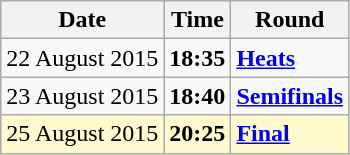<table class="wikitable">
<tr>
<th>Date</th>
<th>Time</th>
<th>Round</th>
</tr>
<tr>
<td>22 August 2015</td>
<td><strong>18:35</strong></td>
<td><strong><a href='#'>Heats</a></strong></td>
</tr>
<tr>
<td>23 August 2015</td>
<td><strong>18:40</strong></td>
<td><strong><a href='#'>Semifinals</a></strong></td>
</tr>
<tr style=background:lemonchiffon>
<td>25 August 2015</td>
<td><strong>20:25</strong></td>
<td><strong><a href='#'>Final</a></strong></td>
</tr>
</table>
